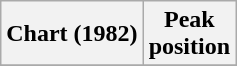<table class="wikitable plainrowheaders" style="text-align:center">
<tr>
<th scope="col">Chart (1982)</th>
<th scope="col">Peak<br>position</th>
</tr>
<tr>
</tr>
</table>
